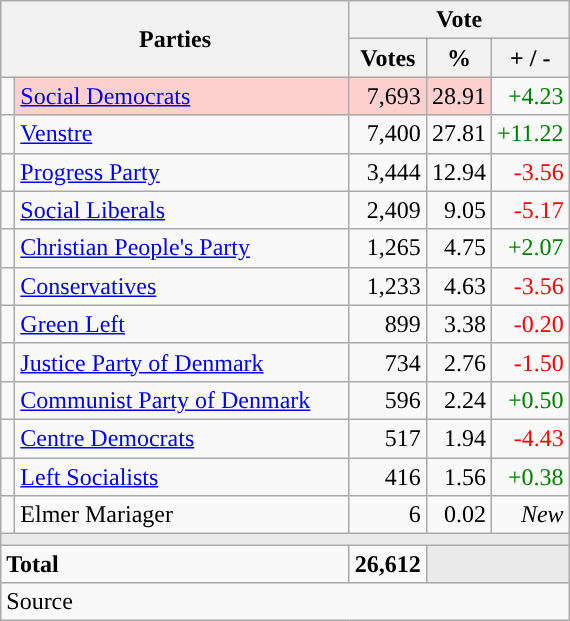<table class="wikitable" style="text-align:right;">
<tr>
<th style="text-align:centre;" rowspan="2" colspan="2" width="225">Parties</th>
<th colspan="3">Vote</th>
</tr>
<tr>
<th width="15">Votes</th>
<th width="15">%</th>
<th width="15">+ / -</th>
</tr>
<tr>
<td width="2" style="color:inherit;background:"></td>
<td bgcolor=#fbd0ce  align="left"><a href='#'>Social Democrats</a></td>
<td bgcolor=#fbd0ce>7,693</td>
<td bgcolor=#fbd0ce>28.91</td>
<td style=color:green;>+4.23</td>
</tr>
<tr>
<td width="2" style="color:inherit;background:"></td>
<td align="left"><a href='#'>Venstre</a></td>
<td>7,400</td>
<td>27.81</td>
<td style=color:green;>+11.22</td>
</tr>
<tr>
<td width="2" style="color:inherit;background:"></td>
<td align="left"><a href='#'>Progress Party</a></td>
<td>3,444</td>
<td>12.94</td>
<td style=color:red;>-3.56</td>
</tr>
<tr>
<td width="2" style="color:inherit;background:"></td>
<td align="left"><a href='#'>Social Liberals</a></td>
<td>2,409</td>
<td>9.05</td>
<td style=color:red;>-5.17</td>
</tr>
<tr>
<td width="2" style="color:inherit;background:"></td>
<td align="left"><a href='#'>Christian People's Party</a></td>
<td>1,265</td>
<td>4.75</td>
<td style=color:green;>+2.07</td>
</tr>
<tr>
<td width="2" style="color:inherit;background:"></td>
<td align="left"><a href='#'>Conservatives</a></td>
<td>1,233</td>
<td>4.63</td>
<td style=color:red;>-3.56</td>
</tr>
<tr>
<td width="2" style="color:inherit;background:"></td>
<td align="left"><a href='#'>Green Left</a></td>
<td>899</td>
<td>3.38</td>
<td style=color:red;>-0.20</td>
</tr>
<tr>
<td width="2" style="color:inherit;background:"></td>
<td align="left"><a href='#'>Justice Party of Denmark</a></td>
<td>734</td>
<td>2.76</td>
<td style=color:red;>-1.50</td>
</tr>
<tr>
<td width="2" style="color:inherit;background:"></td>
<td align="left"><a href='#'>Communist Party of Denmark</a></td>
<td>596</td>
<td>2.24</td>
<td style=color:green;>+0.50</td>
</tr>
<tr>
<td width="2" style="color:inherit;background:"></td>
<td align="left"><a href='#'>Centre Democrats</a></td>
<td>517</td>
<td>1.94</td>
<td style=color:red;>-4.43</td>
</tr>
<tr>
<td width="2" style="color:inherit;background:"></td>
<td align="left"><a href='#'>Left Socialists</a></td>
<td>416</td>
<td>1.56</td>
<td style=color:green;>+0.38</td>
</tr>
<tr>
<td width="2" style="color:inherit;background:"></td>
<td align="left">Elmer Mariager</td>
<td>6</td>
<td>0.02</td>
<td><em>New</em></td>
</tr>
<tr>
<td colspan="7" bgcolor="#E9E9E9"></td>
</tr>
<tr>
<td align="left" colspan="2"><strong>Total</strong></td>
<td><strong>26,612</strong></td>
<td bgcolor="#E9E9E9" colspan="2"></td>
</tr>
<tr>
<td align="left" colspan="6">Source</td>
</tr>
</table>
